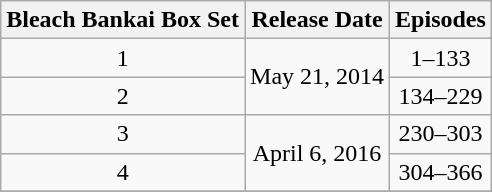<table class="wikitable" style="text-align:center;">
<tr>
<th>Bleach Bankai Box Set</th>
<th>Release Date</th>
<th>Episodes</th>
</tr>
<tr>
<td>1</td>
<td rowspan="2">May 21, 2014</td>
<td>1–133</td>
</tr>
<tr>
<td>2</td>
<td>134–229</td>
</tr>
<tr>
<td>3</td>
<td rowspan="2">April 6, 2016</td>
<td>230–303</td>
</tr>
<tr>
<td>4</td>
<td>304–366</td>
</tr>
<tr>
</tr>
</table>
